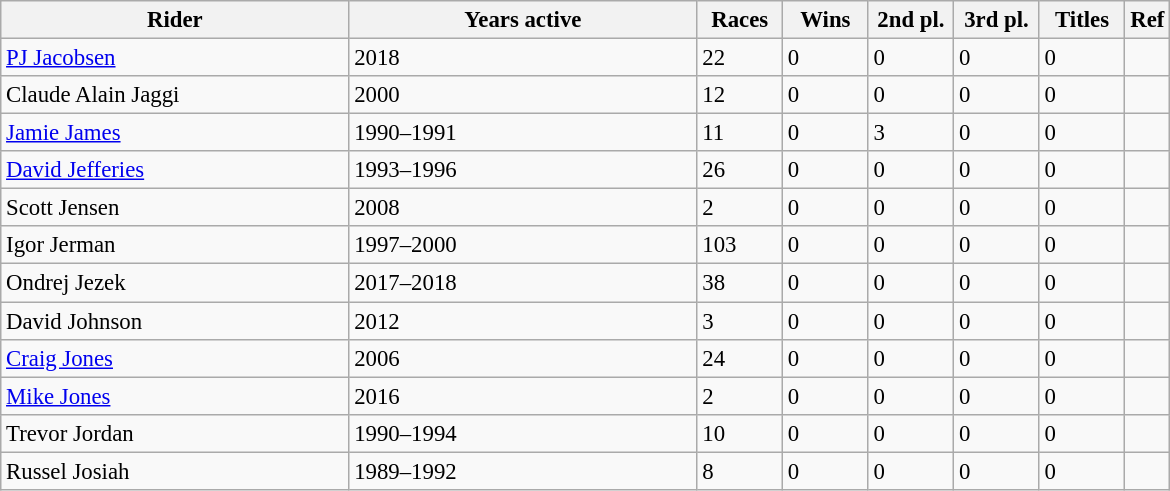<table class="wikitable" style="font-size:95%;">
<tr>
<th width="225">Rider</th>
<th width="225">Years active</th>
<th width="50">Races</th>
<th width="50">Wins</th>
<th width="50">2nd pl.</th>
<th width="50">3rd pl.</th>
<th width="50">Titles</th>
<th>Ref</th>
</tr>
<tr>
<td> <a href='#'>PJ Jacobsen</a></td>
<td>2018</td>
<td>22</td>
<td>0</td>
<td>0</td>
<td>0</td>
<td>0</td>
<td></td>
</tr>
<tr>
<td> Claude Alain Jaggi</td>
<td>2000</td>
<td>12</td>
<td>0</td>
<td>0</td>
<td>0</td>
<td>0</td>
<td></td>
</tr>
<tr>
<td> <a href='#'>Jamie James</a></td>
<td>1990–1991</td>
<td>11</td>
<td>0</td>
<td>3</td>
<td>0</td>
<td>0</td>
<td></td>
</tr>
<tr>
<td> <a href='#'>David Jefferies</a></td>
<td>1993–1996</td>
<td>26</td>
<td>0</td>
<td>0</td>
<td>0</td>
<td>0</td>
<td></td>
</tr>
<tr>
<td> Scott Jensen</td>
<td>2008</td>
<td>2</td>
<td>0</td>
<td>0</td>
<td>0</td>
<td>0</td>
<td></td>
</tr>
<tr>
<td> Igor Jerman</td>
<td>1997–2000</td>
<td>103</td>
<td>0</td>
<td>0</td>
<td>0</td>
<td>0</td>
<td></td>
</tr>
<tr>
<td> Ondrej Jezek</td>
<td>2017–2018</td>
<td>38</td>
<td>0</td>
<td>0</td>
<td>0</td>
<td>0</td>
<td></td>
</tr>
<tr>
<td> David Johnson</td>
<td>2012</td>
<td>3</td>
<td>0</td>
<td>0</td>
<td>0</td>
<td>0</td>
<td></td>
</tr>
<tr>
<td> <a href='#'>Craig Jones</a></td>
<td>2006</td>
<td>24</td>
<td>0</td>
<td>0</td>
<td>0</td>
<td>0</td>
<td></td>
</tr>
<tr>
<td> <a href='#'>Mike Jones</a></td>
<td>2016</td>
<td>2</td>
<td>0</td>
<td>0</td>
<td>0</td>
<td>0</td>
<td></td>
</tr>
<tr>
<td> Trevor Jordan</td>
<td>1990–1994</td>
<td>10</td>
<td>0</td>
<td>0</td>
<td>0</td>
<td>0</td>
<td></td>
</tr>
<tr>
<td> Russel Josiah</td>
<td>1989–1992</td>
<td>8</td>
<td>0</td>
<td>0</td>
<td>0</td>
<td>0</td>
<td></td>
</tr>
</table>
